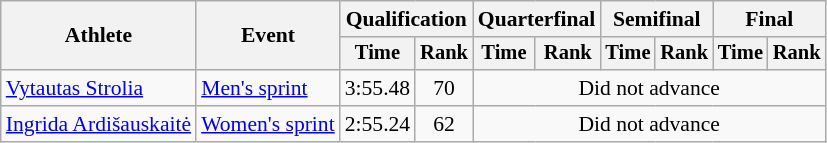<table class="wikitable" style="font-size:90%">
<tr>
<th rowspan="2">Athlete</th>
<th rowspan="2">Event</th>
<th colspan="2">Qualification</th>
<th colspan="2">Quarterfinal</th>
<th colspan="2">Semifinal</th>
<th colspan="2">Final</th>
</tr>
<tr style="font-size:95%">
<th>Time</th>
<th>Rank</th>
<th>Time</th>
<th>Rank</th>
<th>Time</th>
<th>Rank</th>
<th>Time</th>
<th>Rank</th>
</tr>
<tr align=center>
<td align=left><a href='#'>Vytautas Strolia</a></td>
<td align=left><a href='#'>Men's sprint</a></td>
<td>3:55.48</td>
<td>70</td>
<td colspan=6>Did not advance</td>
</tr>
<tr align=center>
<td align=left><a href='#'>Ingrida Ardišauskaitė</a></td>
<td align=left><a href='#'>Women's sprint</a></td>
<td>2:55.24</td>
<td>62</td>
<td colspan=6>Did not advance</td>
</tr>
</table>
